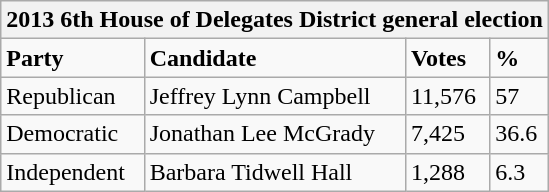<table class="wikitable">
<tr>
<th colspan="4">2013 6th House of Delegates District general election</th>
</tr>
<tr>
<td><strong>Party</strong></td>
<td><strong>Candidate</strong></td>
<td><strong>Votes</strong></td>
<td><strong>%</strong></td>
</tr>
<tr>
<td>Republican</td>
<td>Jeffrey Lynn Campbell</td>
<td>11,576</td>
<td>57</td>
</tr>
<tr>
<td>Democratic</td>
<td>Jonathan Lee McGrady</td>
<td>7,425</td>
<td>36.6</td>
</tr>
<tr>
<td>Independent</td>
<td>Barbara Tidwell Hall</td>
<td>1,288</td>
<td>6.3</td>
</tr>
</table>
